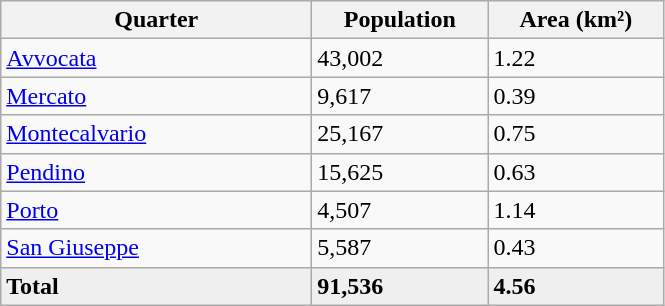<table class="wikitable sortable">
<tr>
<th width="200px">Quarter</th>
<th width="110px">Population</th>
<th width="110px">Area (km²)</th>
</tr>
<tr>
<td><a href='#'>Avvocata</a></td>
<td><div>43,002</div></td>
<td><div>1.22</div></td>
</tr>
<tr>
<td><a href='#'>Mercato</a></td>
<td><div>9,617</div></td>
<td><div>0.39</div></td>
</tr>
<tr>
<td><a href='#'>Montecalvario</a></td>
<td><div>25,167</div></td>
<td><div>0.75</div></td>
</tr>
<tr>
<td><a href='#'>Pendino</a></td>
<td><div>15,625</div></td>
<td><div>0.63</div></td>
</tr>
<tr>
<td><a href='#'>Porto</a></td>
<td><div>4,507</div></td>
<td><div>1.14</div></td>
</tr>
<tr>
<td><a href='#'>San Giuseppe</a></td>
<td><div>5,587</div></td>
<td><div>0.43</div></td>
</tr>
<tr bgcolor="#EFEFEF">
<td><strong>Total</strong></td>
<td><div><strong>91,536</strong></div></td>
<td><div><strong>4.56</strong></div></td>
</tr>
</table>
